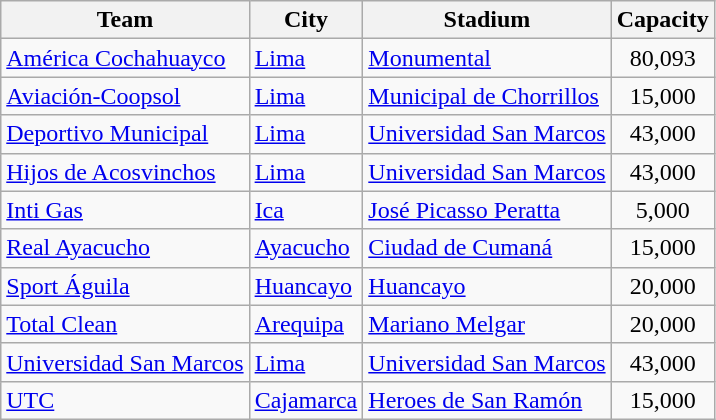<table class="wikitable sortable">
<tr>
<th>Team</th>
<th>City</th>
<th>Stadium</th>
<th>Capacity</th>
</tr>
<tr>
<td><a href='#'>América Cochahuayco</a></td>
<td><a href='#'>Lima</a></td>
<td><a href='#'>Monumental</a></td>
<td align="center">80,093</td>
</tr>
<tr>
<td><a href='#'>Aviación-Coopsol</a></td>
<td><a href='#'>Lima</a></td>
<td><a href='#'>Municipal de Chorrillos</a></td>
<td align="center">15,000</td>
</tr>
<tr>
<td><a href='#'>Deportivo Municipal</a></td>
<td><a href='#'>Lima</a></td>
<td><a href='#'>Universidad San Marcos</a></td>
<td align="center">43,000</td>
</tr>
<tr>
<td><a href='#'>Hijos de Acosvinchos</a></td>
<td><a href='#'>Lima</a></td>
<td><a href='#'>Universidad San Marcos</a></td>
<td align="center">43,000</td>
</tr>
<tr>
<td><a href='#'>Inti Gas</a></td>
<td><a href='#'>Ica</a></td>
<td><a href='#'>José Picasso Peratta</a></td>
<td align="center">5,000</td>
</tr>
<tr>
<td><a href='#'>Real Ayacucho</a></td>
<td><a href='#'>Ayacucho</a></td>
<td><a href='#'>Ciudad de Cumaná</a></td>
<td align="center">15,000</td>
</tr>
<tr>
<td><a href='#'>Sport Águila</a></td>
<td><a href='#'>Huancayo</a></td>
<td><a href='#'>Huancayo</a></td>
<td align="center">20,000</td>
</tr>
<tr>
<td><a href='#'>Total Clean</a></td>
<td><a href='#'>Arequipa</a></td>
<td><a href='#'>Mariano Melgar</a></td>
<td align="center">20,000</td>
</tr>
<tr>
<td><a href='#'>Universidad San Marcos</a></td>
<td><a href='#'>Lima</a></td>
<td><a href='#'>Universidad San Marcos</a></td>
<td align="center">43,000</td>
</tr>
<tr>
<td><a href='#'>UTC</a></td>
<td><a href='#'>Cajamarca</a></td>
<td><a href='#'>Heroes de San Ramón</a></td>
<td align="center">15,000</td>
</tr>
</table>
